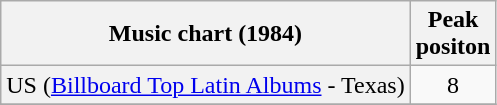<table class="wikitable sortable">
<tr>
<th>Music chart (1984)</th>
<th>Peak<br>positon</th>
</tr>
<tr>
<td scope="row" style="background-color: #f2f2f2;">US (<a href='#'>Billboard Top Latin Albums</a> - Texas)</td>
<td align="center">8</td>
</tr>
<tr>
</tr>
</table>
